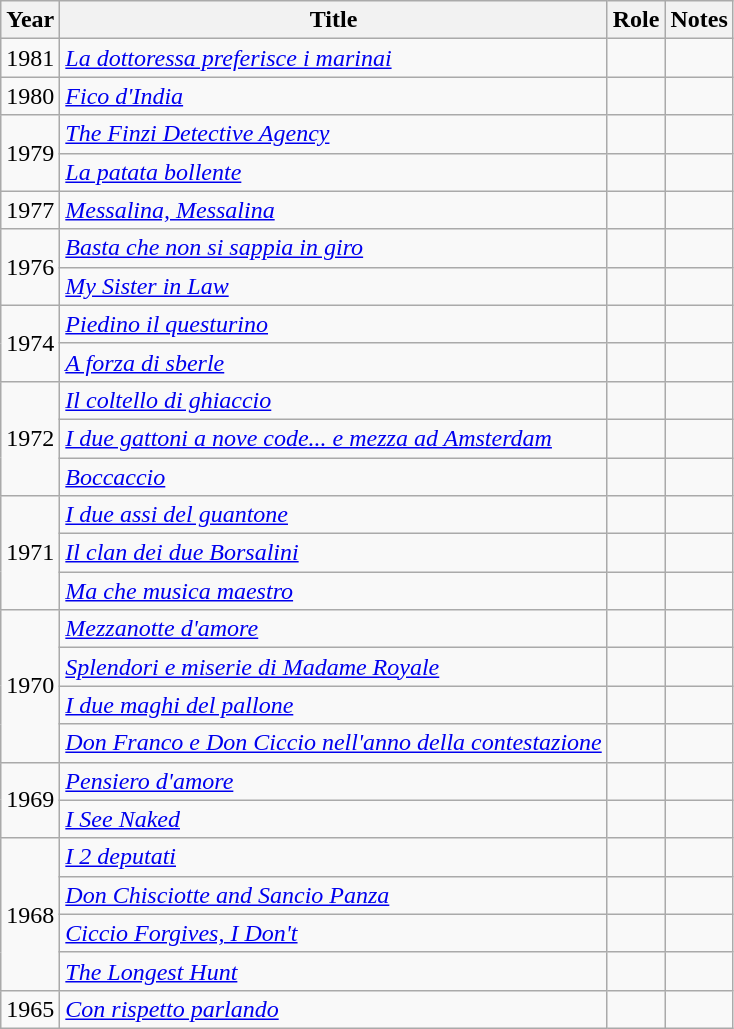<table class="wikitable sortable">
<tr>
<th>Year</th>
<th>Title</th>
<th>Role</th>
<th class="unsortable">Notes</th>
</tr>
<tr>
<td>1981</td>
<td><em><a href='#'>La dottoressa preferisce i marinai</a></em></td>
<td></td>
<td></td>
</tr>
<tr>
<td>1980</td>
<td><em><a href='#'>Fico d'India</a></em></td>
<td></td>
<td></td>
</tr>
<tr>
<td rowspan=2>1979</td>
<td><em><a href='#'>The Finzi Detective Agency</a></em></td>
<td></td>
<td></td>
</tr>
<tr>
<td><em><a href='#'>La patata bollente</a></em></td>
<td></td>
<td></td>
</tr>
<tr>
<td>1977</td>
<td><em><a href='#'>Messalina, Messalina</a></em></td>
<td></td>
<td></td>
</tr>
<tr>
<td rowspan=2>1976</td>
<td><em><a href='#'>Basta che non si sappia in giro</a></em></td>
<td></td>
<td></td>
</tr>
<tr>
<td><em><a href='#'>My Sister in Law</a></em></td>
<td></td>
<td></td>
</tr>
<tr>
<td rowspan=2>1974</td>
<td><em><a href='#'>Piedino il questurino</a></em></td>
<td></td>
<td></td>
</tr>
<tr>
<td><em><a href='#'>A forza di sberle</a></em></td>
<td></td>
<td></td>
</tr>
<tr>
<td rowspan=3>1972</td>
<td><em><a href='#'>Il coltello di ghiaccio</a></em></td>
<td></td>
<td></td>
</tr>
<tr>
<td><em><a href='#'>I due gattoni a nove code... e mezza ad Amsterdam</a></em></td>
<td></td>
<td></td>
</tr>
<tr>
<td><em><a href='#'>Boccaccio</a></em></td>
<td></td>
<td></td>
</tr>
<tr>
<td rowspan=3>1971</td>
<td><em><a href='#'>I due assi del guantone</a></em></td>
<td></td>
<td></td>
</tr>
<tr>
<td><em><a href='#'>Il clan dei due Borsalini</a></em></td>
<td></td>
<td></td>
</tr>
<tr>
<td><em><a href='#'>Ma che musica maestro</a></em></td>
<td></td>
<td></td>
</tr>
<tr>
<td rowspan=4>1970</td>
<td><em><a href='#'>Mezzanotte d'amore</a></em></td>
<td></td>
<td></td>
</tr>
<tr>
<td><em><a href='#'>Splendori e miserie di Madame Royale</a></em></td>
<td></td>
<td></td>
</tr>
<tr>
<td><em><a href='#'>I due maghi del pallone</a></em></td>
<td></td>
<td></td>
</tr>
<tr>
<td><em><a href='#'>Don Franco e Don Ciccio nell'anno della contestazione</a></em></td>
<td></td>
<td></td>
</tr>
<tr>
<td rowspan=2>1969</td>
<td><em><a href='#'>Pensiero d'amore</a></em></td>
<td></td>
<td></td>
</tr>
<tr>
<td><em><a href='#'>I See Naked</a></em></td>
<td></td>
<td></td>
</tr>
<tr>
<td rowspan=4>1968</td>
<td><em><a href='#'>I 2 deputati</a></em></td>
<td></td>
<td></td>
</tr>
<tr>
<td><em><a href='#'>Don Chisciotte and Sancio Panza</a></em></td>
<td></td>
<td></td>
</tr>
<tr>
<td><em><a href='#'>Ciccio Forgives, I Don't</a></em></td>
<td></td>
<td></td>
</tr>
<tr>
<td><em><a href='#'>The Longest Hunt</a></em></td>
<td></td>
<td></td>
</tr>
<tr>
<td>1965</td>
<td><em><a href='#'>Con rispetto parlando</a></em></td>
<td></td>
<td></td>
</tr>
</table>
